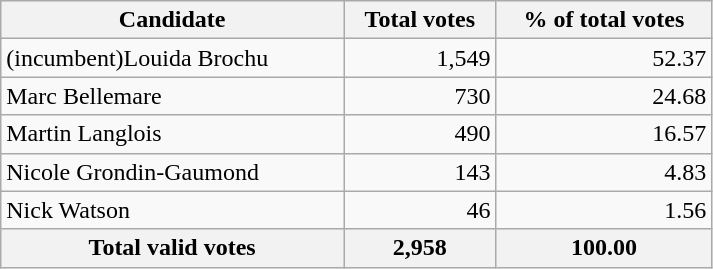<table style="width:475px;" class="wikitable">
<tr bgcolor="#EEEEEE">
<th align="left">Candidate</th>
<th align="right">Total votes</th>
<th align="right">% of total votes</th>
</tr>
<tr>
<td align="left">(incumbent)Louida Brochu</td>
<td align="right">1,549</td>
<td align="right">52.37</td>
</tr>
<tr>
<td align="left">Marc Bellemare</td>
<td align="right">730</td>
<td align="right">24.68</td>
</tr>
<tr>
<td align="left">Martin Langlois</td>
<td align="right">490</td>
<td align="right">16.57</td>
</tr>
<tr>
<td align="left">Nicole Grondin-Gaumond</td>
<td align="right">143</td>
<td align="right">4.83</td>
</tr>
<tr>
<td align="left">Nick Watson</td>
<td align="right">46</td>
<td align="right">1.56</td>
</tr>
<tr bgcolor="#EEEEEE">
<th align="left">Total valid votes</th>
<th align="right">2,958</th>
<th align="right">100.00</th>
</tr>
</table>
